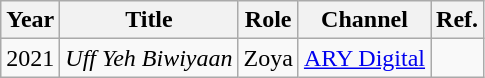<table class="wikitable">
<tr>
<th>Year</th>
<th>Title</th>
<th>Role</th>
<th>Channel</th>
<th>Ref.</th>
</tr>
<tr>
<td>2021</td>
<td><em>Uff Yeh Biwiyaan</em></td>
<td>Zoya</td>
<td><a href='#'>ARY Digital</a></td>
<td></td>
</tr>
</table>
